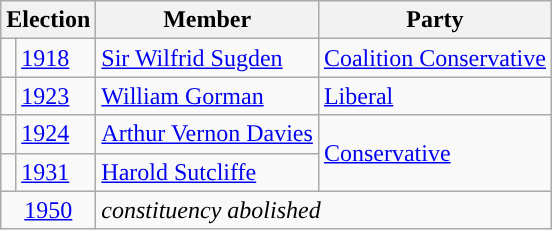<table class="wikitable">
<tr>
<th colspan="2">Election</th>
<th>Member</th>
<th>Party</th>
</tr>
<tr>
<td style="color:inherit;background-color: "></td>
<td><a href='#'>1918</a></td>
<td><a href='#'>Sir Wilfrid Sugden</a></td>
<td><a href='#'>Coalition Conservative</a></td>
</tr>
<tr>
<td style="color:inherit;background-color: "></td>
<td><a href='#'>1923</a></td>
<td><a href='#'>William Gorman</a></td>
<td><a href='#'>Liberal</a></td>
</tr>
<tr>
<td style="color:inherit;background-color: "></td>
<td><a href='#'>1924</a></td>
<td><a href='#'>Arthur Vernon Davies</a></td>
<td rowspan="2"><a href='#'>Conservative</a></td>
</tr>
<tr>
<td style="color:inherit;background-color: "></td>
<td><a href='#'>1931</a></td>
<td><a href='#'>Harold Sutcliffe</a></td>
</tr>
<tr>
<td colspan="2" align="center"><a href='#'>1950</a></td>
<td colspan="2"><em>constituency abolished</em></td>
</tr>
</table>
